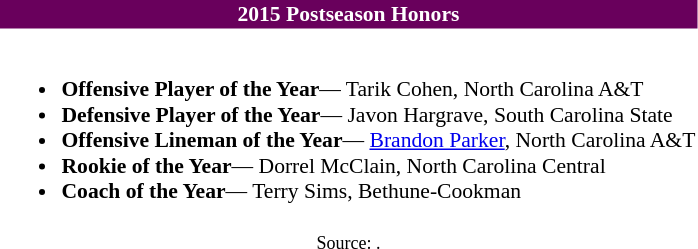<table class="toccolours" style="border-collapse:collapse; font-size:90%;">
<tr>
<th colspan="7" style="background-color: #69005C; color:white; text-align: center;"><strong>2015 Postseason Honors</strong></th>
</tr>
<tr>
<td valign="top"><br><ul><li><strong>Offensive Player of the Year</strong>— Tarik Cohen, North Carolina A&T</li><li><strong>Defensive Player of the Year</strong>— Javon Hargrave, South Carolina State</li><li><strong>Offensive Lineman of the Year</strong>— <a href='#'>Brandon Parker</a>, North Carolina A&T</li><li><strong>Rookie of the Year</strong>— Dorrel McClain, North Carolina Central</li><li><strong>Coach of the Year</strong>— Terry Sims, Bethune-Cookman</li></ul></td>
</tr>
<tr>
<td colspan="5" valign="bottom" align="center"><small>Source: .</small></td>
</tr>
</table>
